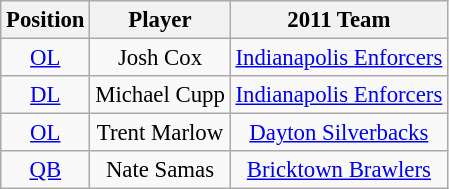<table class="wikitable" style="font-size: 95%; text-align: center">
<tr>
<th>Position</th>
<th>Player</th>
<th>2011 Team</th>
</tr>
<tr>
<td><a href='#'>OL</a></td>
<td>Josh Cox</td>
<td><a href='#'>Indianapolis Enforcers</a></td>
</tr>
<tr>
<td><a href='#'>DL</a></td>
<td>Michael Cupp</td>
<td><a href='#'>Indianapolis Enforcers</a></td>
</tr>
<tr>
<td><a href='#'>OL</a></td>
<td>Trent Marlow</td>
<td><a href='#'>Dayton Silverbacks</a></td>
</tr>
<tr>
<td><a href='#'>QB</a></td>
<td>Nate Samas</td>
<td><a href='#'>Bricktown Brawlers</a></td>
</tr>
</table>
